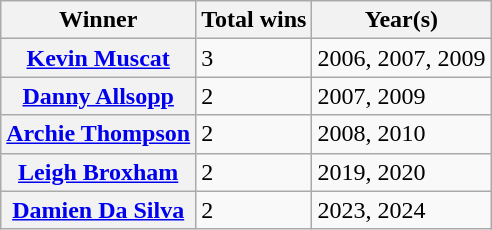<table class="wikitable plainrowheaders">
<tr>
<th scope="col">Winner</th>
<th scope="col">Total wins</th>
<th scope="col">Year(s)</th>
</tr>
<tr>
<th scope="row"> <a href='#'>Kevin Muscat</a></th>
<td>3</td>
<td>2006, 2007, 2009</td>
</tr>
<tr>
<th scope="row"> <a href='#'>Danny Allsopp</a></th>
<td>2</td>
<td>2007, 2009</td>
</tr>
<tr>
<th scope="row"> <a href='#'>Archie Thompson</a></th>
<td>2</td>
<td>2008, 2010</td>
</tr>
<tr>
<th scope="row"> <a href='#'>Leigh Broxham</a></th>
<td>2</td>
<td>2019, 2020</td>
</tr>
<tr>
<th scope="row"> <a href='#'>Damien Da Silva</a></th>
<td>2</td>
<td>2023, 2024</td>
</tr>
</table>
